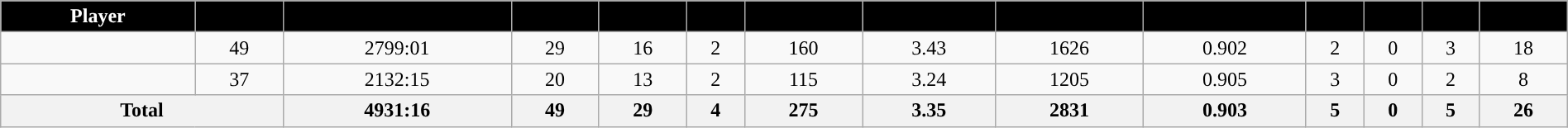<table class="wikitable sortable" style="width:100%; text-align:center;">
<tr>
<th style="color:white; background:#000000; ">Player</th>
<th style="color:white; background:#000000; "></th>
<th style="color:white; background:#000000; "></th>
<th style="color:white; background:#000000; "></th>
<th style="color:white; background:#000000; "></th>
<th style="color:white; background:#000000; "></th>
<th style="color:white; background:#000000; "></th>
<th style="color:white; background:#000000; "></th>
<th style="color:white; background:#000000; "></th>
<th style="color:white; background:#000000; "></th>
<th style="color:white; background:#000000; "></th>
<th style="color:white; background:#000000; "></th>
<th style="color:white; background:#000000; "></th>
<th style="color:white; background:#000000; "></th>
</tr>
<tr>
<td></td>
<td>49</td>
<td>2799:01</td>
<td>29</td>
<td>16</td>
<td>2</td>
<td>160</td>
<td>3.43</td>
<td>1626</td>
<td>0.902</td>
<td>2</td>
<td>0</td>
<td>3</td>
<td>18</td>
</tr>
<tr>
<td></td>
<td>37</td>
<td>2132:15</td>
<td>20</td>
<td>13</td>
<td>2</td>
<td>115</td>
<td>3.24</td>
<td>1205</td>
<td>0.905</td>
<td>3</td>
<td>0</td>
<td>2</td>
<td>8</td>
</tr>
<tr class="sortbotom">
<th colspan=2>Total</th>
<th>4931:16</th>
<th>49</th>
<th>29</th>
<th>4</th>
<th>275</th>
<th>3.35</th>
<th>2831</th>
<th>0.903</th>
<th>5</th>
<th>0</th>
<th>5</th>
<th>26</th>
</tr>
</table>
